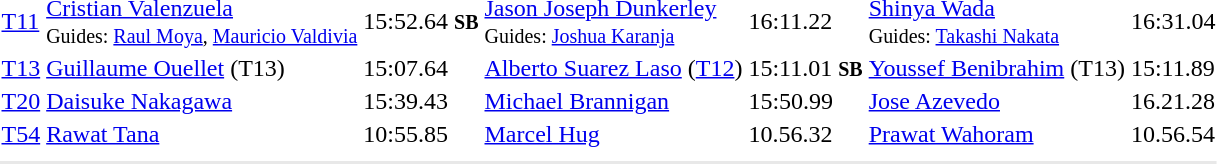<table>
<tr>
<td><a href='#'>T11</a></td>
<td><a href='#'>Cristian Valenzuela</a><br><small>Guides: <a href='#'>Raul Moya</a>, <a href='#'>Mauricio Valdivia</a></small><br></td>
<td>15:52.64 <small><strong>SB</strong></small></td>
<td><a href='#'>Jason Joseph Dunkerley</a><br><small>Guides: <a href='#'>Joshua Karanja</a></small><br></td>
<td>16:11.22</td>
<td><a href='#'>Shinya Wada</a><br><small>Guides: <a href='#'>Takashi Nakata</a></small><br></td>
<td>16:31.04</td>
</tr>
<tr>
<td><a href='#'>T13</a></td>
<td><a href='#'>Guillaume Ouellet</a> (T13)<br></td>
<td>15:07.64</td>
<td><a href='#'>Alberto Suarez Laso</a> (<a href='#'>T12</a>)<br></td>
<td>15:11.01 <small><strong>SB</strong></small></td>
<td><a href='#'>Youssef Benibrahim</a> (T13)<br></td>
<td>15:11.89</td>
</tr>
<tr>
<td><a href='#'>T20</a></td>
<td><a href='#'>Daisuke Nakagawa</a><br></td>
<td>15:39.43</td>
<td><a href='#'>Michael Brannigan</a><br></td>
<td>15:50.99</td>
<td><a href='#'>Jose Azevedo</a><br></td>
<td>16.21.28</td>
</tr>
<tr>
<td><a href='#'>T54</a></td>
<td><a href='#'>Rawat Tana</a><br></td>
<td>10:55.85</td>
<td><a href='#'>Marcel Hug</a><br></td>
<td>10.56.32</td>
<td><a href='#'>Prawat Wahoram</a><br></td>
<td>10.56.54</td>
</tr>
<tr>
<td colspan=7></td>
</tr>
<tr>
</tr>
<tr bgcolor= e8e8e8>
<td colspan=7></td>
</tr>
</table>
